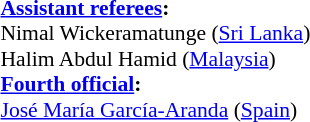<table style="width:100%; font-size:90%;">
<tr>
<td><br><strong><a href='#'>Assistant referees</a>:</strong>
<br>Nimal Wickeramatunge (<a href='#'>Sri Lanka</a>)
<br>Halim Abdul Hamid (<a href='#'>Malaysia</a>)
<br><strong><a href='#'>Fourth official</a>:</strong>
<br><a href='#'>José María García-Aranda</a> (<a href='#'>Spain</a>)</td>
</tr>
</table>
